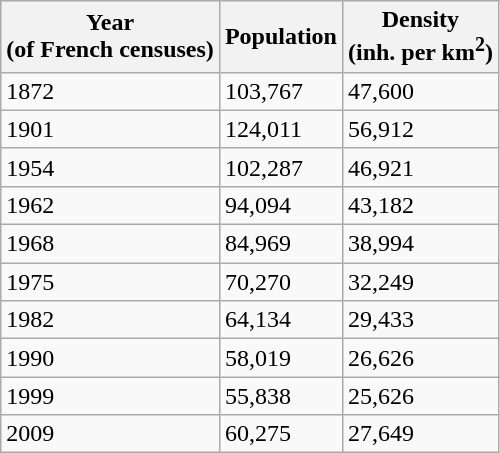<table class="wikitable">
<tr>
<th>Year<br>(of French censuses)</th>
<th>Population</th>
<th>Density<br>(inh. per km<sup>2</sup>)</th>
</tr>
<tr>
<td>1872</td>
<td>103,767</td>
<td>47,600</td>
</tr>
<tr>
<td>1901 </td>
<td>124,011</td>
<td>56,912</td>
</tr>
<tr>
<td>1954</td>
<td>102,287</td>
<td>46,921</td>
</tr>
<tr>
<td>1962</td>
<td>94,094</td>
<td>43,182</td>
</tr>
<tr>
<td>1968</td>
<td>84,969</td>
<td>38,994</td>
</tr>
<tr>
<td>1975</td>
<td>70,270</td>
<td>32,249</td>
</tr>
<tr>
<td>1982</td>
<td>64,134</td>
<td>29,433</td>
</tr>
<tr>
<td>1990</td>
<td>58,019</td>
<td>26,626</td>
</tr>
<tr>
<td>1999</td>
<td>55,838</td>
<td>25,626</td>
</tr>
<tr>
<td>2009</td>
<td>60,275</td>
<td>27,649</td>
</tr>
</table>
